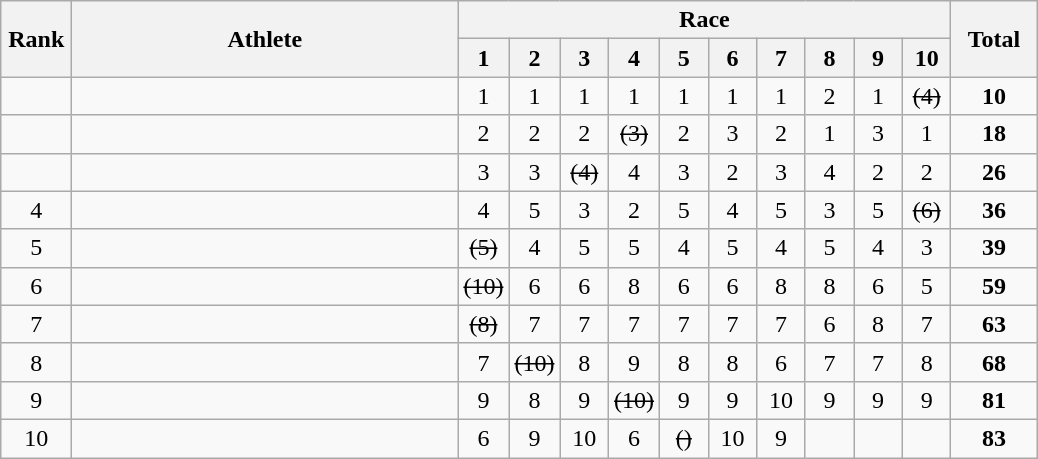<table class="wikitable" style="text-align:center">
<tr>
<th rowspan="2" width=40>Rank</th>
<th rowspan="2" width=250>Athlete</th>
<th colspan="10">Race</th>
<th rowspan="2" width=50>Total</th>
</tr>
<tr>
<th width=25>1</th>
<th width=25>2</th>
<th width=25>3</th>
<th width=25>4</th>
<th width=25>5</th>
<th width=25>6</th>
<th width=25>7</th>
<th width=25>8</th>
<th width=25>9</th>
<th width=25>10</th>
</tr>
<tr>
<td></td>
<td align=left></td>
<td>1</td>
<td>1</td>
<td>1</td>
<td>1</td>
<td>1</td>
<td>1</td>
<td>1</td>
<td>2</td>
<td>1</td>
<td><s>(4)</s></td>
<td><strong>10</strong></td>
</tr>
<tr>
<td></td>
<td align=left></td>
<td>2</td>
<td>2</td>
<td>2</td>
<td><s>(3)</s></td>
<td>2</td>
<td>3</td>
<td>2</td>
<td>1</td>
<td>3</td>
<td>1</td>
<td><strong>18</strong></td>
</tr>
<tr>
<td></td>
<td align=left></td>
<td>3</td>
<td>3</td>
<td><s>(4)</s></td>
<td>4</td>
<td>3</td>
<td>2</td>
<td>3</td>
<td>4</td>
<td>2</td>
<td>2</td>
<td><strong>26</strong></td>
</tr>
<tr>
<td>4</td>
<td align=left></td>
<td>4</td>
<td>5</td>
<td>3</td>
<td>2</td>
<td>5</td>
<td>4</td>
<td>5</td>
<td>3</td>
<td>5</td>
<td><s>(6)</s></td>
<td><strong>36</strong></td>
</tr>
<tr>
<td>5</td>
<td align=left></td>
<td><s>(5)</s></td>
<td>4</td>
<td>5</td>
<td>5</td>
<td>4</td>
<td>5</td>
<td>4</td>
<td>5</td>
<td>4</td>
<td>3</td>
<td><strong>39</strong></td>
</tr>
<tr>
<td>6</td>
<td align=left></td>
<td><s>(10)</s></td>
<td>6</td>
<td>6</td>
<td>8</td>
<td>6</td>
<td>6</td>
<td>8</td>
<td>8</td>
<td>6</td>
<td>5</td>
<td><strong>59</strong></td>
</tr>
<tr>
<td>7</td>
<td align=left></td>
<td><s>(8)</s></td>
<td>7</td>
<td>7</td>
<td>7</td>
<td>7</td>
<td>7</td>
<td>7</td>
<td>6</td>
<td>8</td>
<td>7</td>
<td><strong>63</strong></td>
</tr>
<tr>
<td>8</td>
<td align=left></td>
<td>7</td>
<td><s>(10)</s></td>
<td>8</td>
<td>9</td>
<td>8</td>
<td>8</td>
<td>6</td>
<td>7</td>
<td>7</td>
<td>8</td>
<td><strong>68</strong></td>
</tr>
<tr>
<td>9</td>
<td align=left></td>
<td>9</td>
<td>8</td>
<td>9</td>
<td><s>(10)</s></td>
<td>9</td>
<td>9</td>
<td>10</td>
<td>9</td>
<td>9</td>
<td>9</td>
<td><strong>81</strong></td>
</tr>
<tr>
<td>10</td>
<td align=left></td>
<td>6</td>
<td>9</td>
<td>10</td>
<td>6</td>
<td><s>()</s></td>
<td>10</td>
<td>9</td>
<td></td>
<td></td>
<td></td>
<td><strong>83</strong></td>
</tr>
</table>
